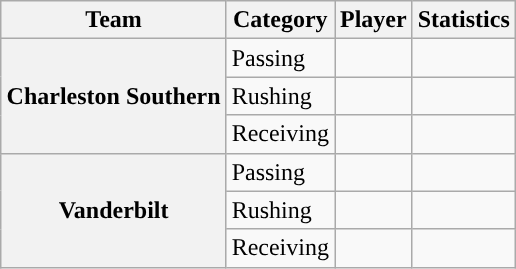<table class="wikitable" style="float:right">
<tr>
<th>Team</th>
<th>Category</th>
<th>Player</th>
<th>Statistics</th>
</tr>
<tr>
<th rowspan=3>Charleston Southern</th>
<td>Passing</td>
<td></td>
<td></td>
</tr>
<tr>
<td>Rushing</td>
<td></td>
<td></td>
</tr>
<tr>
<td>Receiving</td>
<td></td>
<td></td>
</tr>
<tr>
<th rowspan=3>Vanderbilt</th>
<td>Passing</td>
<td></td>
<td></td>
</tr>
<tr>
<td>Rushing</td>
<td></td>
<td></td>
</tr>
<tr>
<td>Receiving</td>
<td></td>
<td></td>
</tr>
</table>
